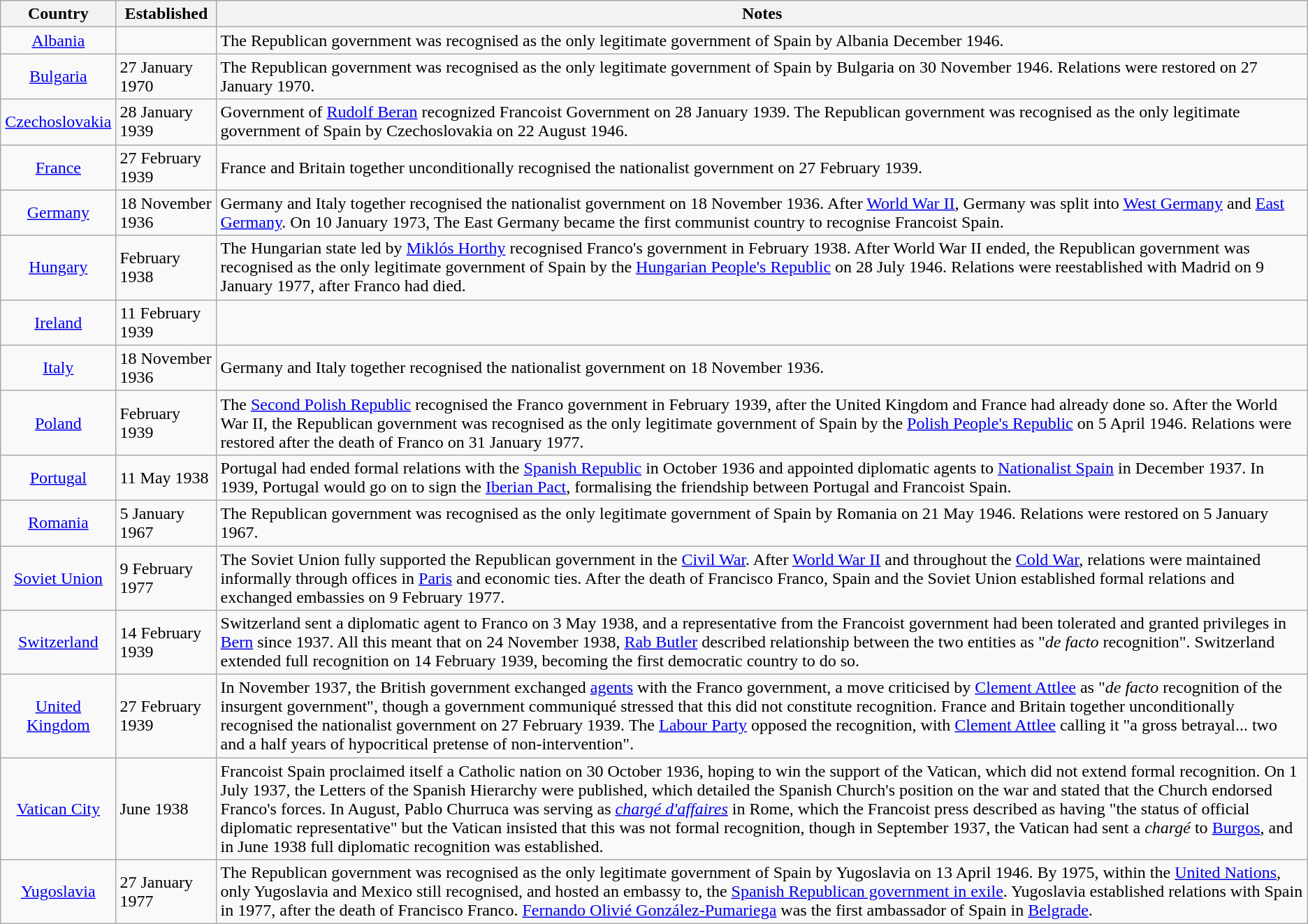<table class="wikitable">
<tr>
<th>Country</th>
<th>Established</th>
<th>Notes</th>
</tr>
<tr>
<td align=center><a href='#'>Albania</a></td>
<td></td>
<td>The Republican government was recognised as the only legitimate government of Spain by Albania December 1946.</td>
</tr>
<tr>
<td align=center><a href='#'>Bulgaria</a></td>
<td>27 January 1970</td>
<td>The Republican government was recognised as the only legitimate government of Spain by Bulgaria on 30 November 1946. Relations were restored on 27 January 1970.</td>
</tr>
<tr>
<td align=center><a href='#'>Czechoslovakia</a></td>
<td>28 January 1939</td>
<td>Government of <a href='#'>Rudolf Beran</a> recognized Francoist Government on 28 January 1939. The Republican government was recognised as the only legitimate government of Spain by Czechoslovakia on 22 August 1946.</td>
</tr>
<tr>
<td align=center><a href='#'>France</a></td>
<td>27 February 1939</td>
<td>France and Britain together unconditionally recognised the nationalist government on 27 February 1939.</td>
</tr>
<tr>
<td align=center><a href='#'>Germany</a></td>
<td>18 November 1936</td>
<td>Germany and Italy together recognised the nationalist government on 18 November 1936. After <a href='#'>World War II</a>, Germany was split into <a href='#'>West Germany</a> and <a href='#'>East Germany</a>. On 10 January 1973, The East Germany became the first communist country to recognise Francoist Spain.</td>
</tr>
<tr>
<td align=center><a href='#'>Hungary</a></td>
<td>February 1938</td>
<td>The Hungarian state led by <a href='#'>Miklós Horthy</a> recognised Franco's government in February 1938. After World War II ended, the Republican government was recognised as the only legitimate government of Spain by the <a href='#'>Hungarian People's Republic</a> on 28 July 1946. Relations were reestablished with Madrid on 9 January 1977, after Franco had died.</td>
</tr>
<tr>
<td align=center><a href='#'>Ireland</a></td>
<td>11 February 1939</td>
<td></td>
</tr>
<tr>
<td align=center><a href='#'>Italy</a></td>
<td>18 November 1936</td>
<td>Germany and Italy together recognised the nationalist government on 18 November 1936.</td>
</tr>
<tr>
<td align=center><a href='#'>Poland</a></td>
<td>February 1939</td>
<td>The <a href='#'>Second Polish Republic</a> recognised the Franco government in February 1939, after the United Kingdom and France had already done so. After the World War II, the Republican government was recognised as the only legitimate government of Spain by the <a href='#'>Polish People's Republic</a> on 5 April 1946. Relations were restored after the death of Franco on 31 January 1977.</td>
</tr>
<tr>
<td align=center><a href='#'>Portugal</a></td>
<td>11 May 1938</td>
<td>Portugal had ended formal relations with the <a href='#'>Spanish Republic</a> in October 1936 and appointed diplomatic agents to <a href='#'>Nationalist Spain</a> in December 1937. In 1939, Portugal would go on to sign the <a href='#'>Iberian Pact</a>, formalising the friendship between Portugal and Francoist Spain.</td>
</tr>
<tr>
<td align=center><a href='#'>Romania</a></td>
<td>5 January 1967</td>
<td>The Republican government was recognised as the only legitimate government of Spain by Romania on 21 May 1946. Relations were restored on 5 January 1967.</td>
</tr>
<tr>
<td align=center><a href='#'>Soviet Union</a></td>
<td>9 February 1977</td>
<td>The Soviet Union fully supported the Republican government in the <a href='#'>Civil War</a>. After <a href='#'>World War II</a> and throughout the <a href='#'>Cold War</a>, relations were maintained informally through offices in <a href='#'>Paris</a> and economic ties. After the death of Francisco Franco, Spain and the Soviet Union established formal relations and exchanged embassies on 9 February 1977.</td>
</tr>
<tr>
<td align=center><a href='#'>Switzerland</a></td>
<td>14 February 1939</td>
<td>Switzerland sent a diplomatic agent to Franco on 3 May 1938, and a representative from the Francoist government had been tolerated and granted privileges in <a href='#'>Bern</a> since 1937. All this meant that on 24 November 1938, <a href='#'>Rab Butler</a> described relationship between the two entities as "<em>de facto</em> recognition". Switzerland extended full recognition on 14 February 1939, becoming the first democratic country to do so.</td>
</tr>
<tr>
<td align=center><a href='#'>United Kingdom</a></td>
<td>27 February 1939</td>
<td>In November 1937, the British government exchanged <a href='#'>agents</a> with the Franco government, a move criticised by <a href='#'>Clement Attlee</a> as "<em>de facto</em> recognition of the insurgent government", though a government communiqué stressed that this did not constitute recognition. France and Britain together unconditionally recognised the nationalist government on 27 February 1939. The <a href='#'>Labour Party</a> opposed the recognition, with <a href='#'>Clement Attlee</a> calling it "a gross betrayal... two and a half years of hypocritical pretense of non-intervention".</td>
</tr>
<tr>
<td align=center><a href='#'>Vatican City</a></td>
<td>June 1938</td>
<td>Francoist Spain proclaimed itself a Catholic nation on 30 October 1936, hoping to win the support of the Vatican, which did not extend formal recognition. On 1 July 1937, the Letters of the Spanish Hierarchy were published, which detailed the Spanish Church's position on the war and stated that the Church endorsed Franco's forces. In August, Pablo Churruca was serving as <em><a href='#'>chargé d'affaires</a></em> in Rome, which the Francoist press described as having "the status of official diplomatic representative" but the Vatican insisted that this was not formal recognition, though in September 1937, the Vatican had sent a <em>chargé</em> to <a href='#'>Burgos</a>, and in June 1938 full diplomatic recognition was established.</td>
</tr>
<tr>
<td align=center><a href='#'>Yugoslavia</a></td>
<td>27 January 1977</td>
<td>The Republican government was recognised as the only legitimate government of Spain by Yugoslavia on 13 April 1946. By 1975, within the <a href='#'>United Nations</a>, only Yugoslavia and Mexico still recognised, and hosted an embassy to, the <a href='#'>Spanish Republican government in exile</a>. Yugoslavia established relations with Spain in 1977, after the death of Francisco Franco. <a href='#'>Fernando Olivié González-Pumariega</a> was the first ambassador of Spain in <a href='#'>Belgrade</a>.</td>
</tr>
</table>
